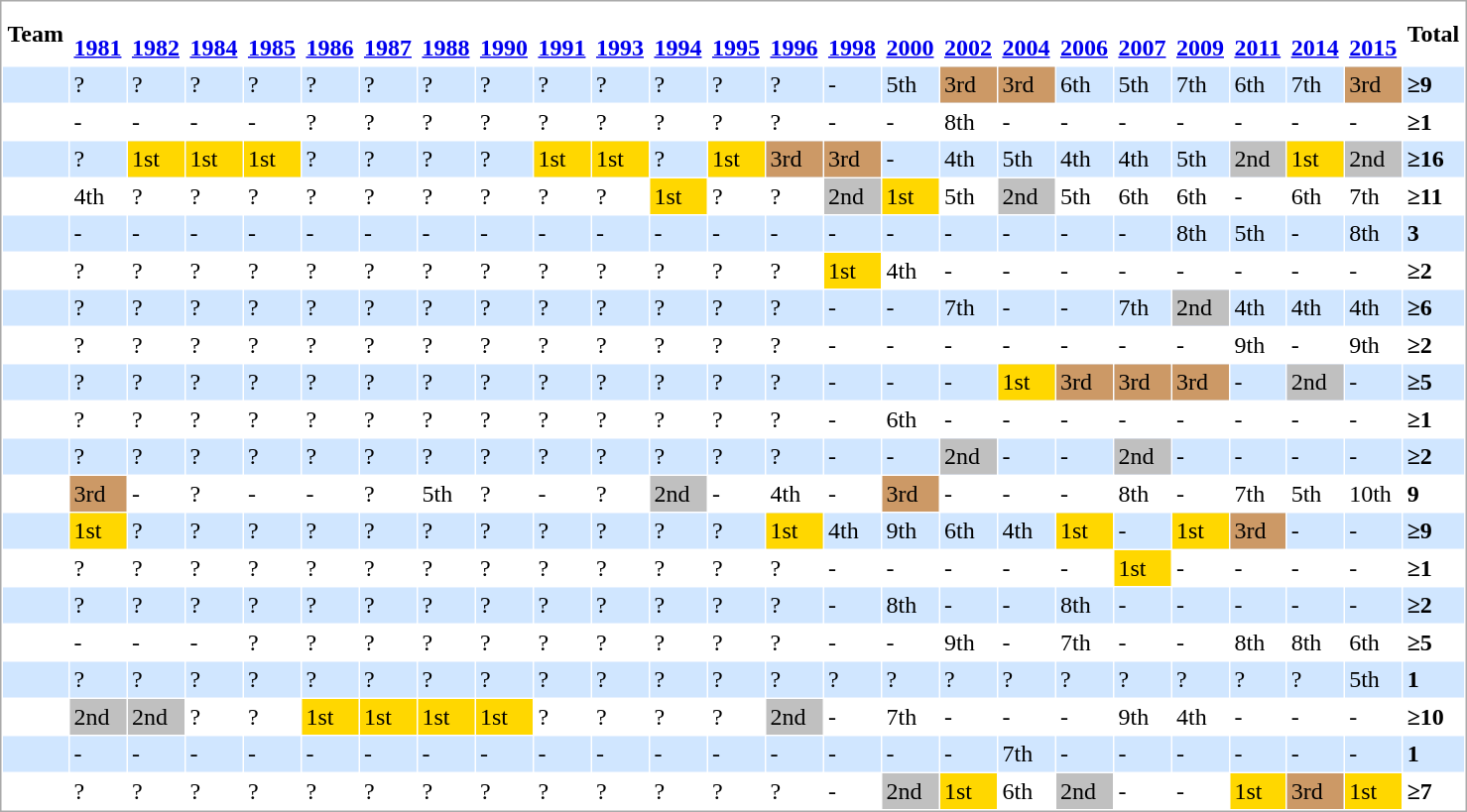<table border="0" cellspacing="1" cellpadding="3" style="border: 1px solid #aaaaaa;">
<tr bgcolor=>
<td><strong>Team</strong></td>
<td><strong><br><a href='#'>1981</a></strong></td>
<td><strong><br><a href='#'>1982</a></strong></td>
<td><strong><br><a href='#'>1984</a></strong></td>
<td><strong><br><a href='#'>1985</a></strong></td>
<td><strong><br><a href='#'>1986</a></strong></td>
<td><strong><br><a href='#'>1987</a></strong></td>
<td><strong><br><a href='#'>1988</a></strong></td>
<td><strong><br><a href='#'>1990</a></strong></td>
<td><strong><br><a href='#'>1991</a></strong></td>
<td><strong><br><a href='#'>1993</a></strong></td>
<td><strong><br><a href='#'>1994</a></strong></td>
<td><strong><br><a href='#'>1995</a></strong></td>
<td><strong><br><a href='#'>1996</a></strong></td>
<td><strong><br><a href='#'>1998</a></strong></td>
<td><strong><br><a href='#'>2000</a></strong></td>
<td><strong><br><a href='#'>2002</a></strong></td>
<td><strong><br><a href='#'>2004</a></strong></td>
<td><strong><br><a href='#'>2006</a></strong></td>
<td><strong><br><a href='#'>2007</a></strong></td>
<td><strong><br><a href='#'>2009</a></strong></td>
<td><strong><br><a href='#'>2011</a></strong></td>
<td><strong><br><a href='#'>2014</a></strong></td>
<td><strong><br><a href='#'>2015</a></strong></td>
<td><strong>Total</strong></td>
</tr>
<tr bgcolor=#D0E6FF>
<td></td>
<td>?</td>
<td>?</td>
<td>?</td>
<td>?</td>
<td>?</td>
<td>?</td>
<td>?</td>
<td>?</td>
<td>?</td>
<td>?</td>
<td>?</td>
<td>?</td>
<td>?</td>
<td>-</td>
<td>5th</td>
<td bgcolor=cc9966>3rd</td>
<td bgcolor=cc9966>3rd</td>
<td>6th</td>
<td>5th</td>
<td>7th</td>
<td>6th</td>
<td>7th</td>
<td bgcolor=cc9966>3rd</td>
<td><strong>≥9</strong></td>
</tr>
<tr bgcolor=#FFFFFF>
<td></td>
<td>-</td>
<td>-</td>
<td>-</td>
<td>-</td>
<td>?</td>
<td>?</td>
<td>?</td>
<td>?</td>
<td>?</td>
<td>?</td>
<td>?</td>
<td>?</td>
<td>?</td>
<td>-</td>
<td>-</td>
<td>8th</td>
<td>-</td>
<td>-</td>
<td>-</td>
<td>-</td>
<td>-</td>
<td>-</td>
<td>-</td>
<td><strong>≥1</strong></td>
</tr>
<tr bgcolor=#D0E6FF>
<td></td>
<td>?</td>
<td bgcolor=gold>1st</td>
<td bgcolor=gold>1st</td>
<td bgcolor=gold>1st</td>
<td>?</td>
<td>?</td>
<td>?</td>
<td>?</td>
<td bgcolor=gold>1st</td>
<td bgcolor=gold>1st</td>
<td>?</td>
<td bgcolor=gold>1st</td>
<td bgcolor=cc9966>3rd</td>
<td bgcolor=cc9966>3rd</td>
<td>-</td>
<td>4th</td>
<td>5th</td>
<td>4th</td>
<td>4th</td>
<td>5th</td>
<td bgcolor=silver>2nd</td>
<td bgcolor=gold>1st</td>
<td bgcolor=silver>2nd</td>
<td><strong>≥16</strong></td>
</tr>
<tr bgcolor=#FFFFFF>
<td></td>
<td>4th</td>
<td>?</td>
<td>?</td>
<td>?</td>
<td>?</td>
<td>?</td>
<td>?</td>
<td>?</td>
<td>?</td>
<td>?</td>
<td bgcolor=gold>1st</td>
<td>?</td>
<td>?</td>
<td bgcolor=silver>2nd</td>
<td bgcolor=gold>1st</td>
<td>5th</td>
<td bgcolor=silver>2nd</td>
<td>5th</td>
<td>6th</td>
<td>6th</td>
<td>-</td>
<td>6th</td>
<td>7th</td>
<td><strong>≥11</strong></td>
</tr>
<tr bgcolor=#D0E6FF>
<td></td>
<td>-</td>
<td>-</td>
<td>-</td>
<td>-</td>
<td>-</td>
<td>-</td>
<td>-</td>
<td>-</td>
<td>-</td>
<td>-</td>
<td>-</td>
<td>-</td>
<td>-</td>
<td>-</td>
<td>-</td>
<td>-</td>
<td>-</td>
<td>-</td>
<td>-</td>
<td>8th</td>
<td>5th</td>
<td>-</td>
<td>8th</td>
<td><strong>3</strong></td>
</tr>
<tr bgcolor=#FFFFFF>
<td></td>
<td>?</td>
<td>?</td>
<td>?</td>
<td>?</td>
<td>?</td>
<td>?</td>
<td>?</td>
<td>?</td>
<td>?</td>
<td>?</td>
<td>?</td>
<td>?</td>
<td>?</td>
<td bgcolor=gold>1st</td>
<td>4th</td>
<td>-</td>
<td>-</td>
<td>-</td>
<td>-</td>
<td>-</td>
<td>-</td>
<td>-</td>
<td>-</td>
<td><strong>≥2</strong></td>
</tr>
<tr bgcolor=#D0E6FF>
<td></td>
<td>?</td>
<td>?</td>
<td>?</td>
<td>?</td>
<td>?</td>
<td>?</td>
<td>?</td>
<td>?</td>
<td>?</td>
<td>?</td>
<td>?</td>
<td>?</td>
<td>?</td>
<td>-</td>
<td>-</td>
<td>7th</td>
<td>-</td>
<td>-</td>
<td>7th</td>
<td bgcolor=silver>2nd</td>
<td>4th</td>
<td>4th</td>
<td>4th</td>
<td><strong>≥6</strong></td>
</tr>
<tr bgcolor=#FFFFFF>
<td></td>
<td>?</td>
<td>?</td>
<td>?</td>
<td>?</td>
<td>?</td>
<td>?</td>
<td>?</td>
<td>?</td>
<td>?</td>
<td>?</td>
<td>?</td>
<td>?</td>
<td>?</td>
<td>-</td>
<td>-</td>
<td>-</td>
<td>-</td>
<td>-</td>
<td>-</td>
<td>-</td>
<td>9th</td>
<td>-</td>
<td>9th</td>
<td><strong>≥2</strong></td>
</tr>
<tr bgcolor=#D0E6FF>
<td></td>
<td>?</td>
<td>?</td>
<td>?</td>
<td>?</td>
<td>?</td>
<td>?</td>
<td>?</td>
<td>?</td>
<td>?</td>
<td>?</td>
<td>?</td>
<td>?</td>
<td>?</td>
<td>-</td>
<td>-</td>
<td>-</td>
<td bgcolor=gold>1st</td>
<td bgcolor=cc9966>3rd</td>
<td bgcolor=cc9966>3rd</td>
<td bgcolor=cc9966>3rd</td>
<td>-</td>
<td bgcolor=silver>2nd</td>
<td>-</td>
<td><strong>≥5</strong></td>
</tr>
<tr bgcolor=#FFFFFF>
<td></td>
<td>?</td>
<td>?</td>
<td>?</td>
<td>?</td>
<td>?</td>
<td>?</td>
<td>?</td>
<td>?</td>
<td>?</td>
<td>?</td>
<td>?</td>
<td>?</td>
<td>?</td>
<td>-</td>
<td>6th</td>
<td>-</td>
<td>-</td>
<td>-</td>
<td>-</td>
<td>-</td>
<td>-</td>
<td>-</td>
<td>-</td>
<td><strong>≥1</strong></td>
</tr>
<tr bgcolor=#D0E6FF>
<td></td>
<td>?</td>
<td>?</td>
<td>?</td>
<td>?</td>
<td>?</td>
<td>?</td>
<td>?</td>
<td>?</td>
<td>?</td>
<td>?</td>
<td>?</td>
<td>?</td>
<td>?</td>
<td>-</td>
<td>-</td>
<td bgcolor=silver>2nd</td>
<td>-</td>
<td>-</td>
<td bgcolor=silver>2nd</td>
<td>-</td>
<td>-</td>
<td>-</td>
<td>-</td>
<td><strong>≥2</strong></td>
</tr>
<tr bgcolor=#FFFFFF>
<td></td>
<td bgcolor=cc9966>3rd</td>
<td>-</td>
<td>?</td>
<td>-</td>
<td>-</td>
<td>?</td>
<td>5th</td>
<td>?</td>
<td>-</td>
<td>?</td>
<td bgcolor=silver>2nd</td>
<td>-</td>
<td>4th</td>
<td>-</td>
<td bgcolor=cc9966>3rd</td>
<td>-</td>
<td>-</td>
<td>-</td>
<td>8th</td>
<td>-</td>
<td>7th</td>
<td>5th</td>
<td>10th</td>
<td><strong>9</strong></td>
</tr>
<tr bgcolor=#D0E6FF>
<td></td>
<td bgcolor=gold>1st</td>
<td>?</td>
<td>?</td>
<td>?</td>
<td>?</td>
<td>?</td>
<td>?</td>
<td>?</td>
<td>?</td>
<td>?</td>
<td>?</td>
<td>?</td>
<td bgcolor=gold>1st</td>
<td>4th</td>
<td>9th</td>
<td>6th</td>
<td>4th</td>
<td bgcolor=gold>1st</td>
<td>-</td>
<td bgcolor=gold>1st</td>
<td bgcolor=cc9966>3rd</td>
<td>-</td>
<td>-</td>
<td><strong>≥9</strong></td>
</tr>
<tr bgcolor=#FFFFFF>
<td></td>
<td>?</td>
<td>?</td>
<td>?</td>
<td>?</td>
<td>?</td>
<td>?</td>
<td>?</td>
<td>?</td>
<td>?</td>
<td>?</td>
<td>?</td>
<td>?</td>
<td>?</td>
<td>-</td>
<td>-</td>
<td>-</td>
<td>-</td>
<td>-</td>
<td bgcolor=gold>1st</td>
<td>-</td>
<td>-</td>
<td>-</td>
<td>-</td>
<td><strong>≥1</strong></td>
</tr>
<tr bgcolor=#D0E6FF>
<td></td>
<td>?</td>
<td>?</td>
<td>?</td>
<td>?</td>
<td>?</td>
<td>?</td>
<td>?</td>
<td>?</td>
<td>?</td>
<td>?</td>
<td>?</td>
<td>?</td>
<td>?</td>
<td>-</td>
<td>8th</td>
<td>-</td>
<td>-</td>
<td>8th</td>
<td>-</td>
<td>-</td>
<td>-</td>
<td>-</td>
<td>-</td>
<td><strong>≥2</strong></td>
</tr>
<tr bgcolor=#FFFFFF>
<td></td>
<td>-</td>
<td>-</td>
<td>-</td>
<td>?</td>
<td>?</td>
<td>?</td>
<td>?</td>
<td>?</td>
<td>?</td>
<td>?</td>
<td>?</td>
<td>?</td>
<td>?</td>
<td>-</td>
<td>-</td>
<td>9th</td>
<td>-</td>
<td>7th</td>
<td>-</td>
<td>-</td>
<td>8th</td>
<td>8th</td>
<td>6th</td>
<td><strong>≥5</strong></td>
</tr>
<tr bgcolor=#D0E6FF>
<td></td>
<td>?</td>
<td>?</td>
<td>?</td>
<td>?</td>
<td>?</td>
<td>?</td>
<td>?</td>
<td>?</td>
<td>?</td>
<td>?</td>
<td>?</td>
<td>?</td>
<td>?</td>
<td>?</td>
<td>?</td>
<td>?</td>
<td>?</td>
<td>?</td>
<td>?</td>
<td>?</td>
<td>?</td>
<td>?</td>
<td>5th</td>
<td><strong>1</strong></td>
</tr>
<tr bgcolor=#FFFFFF>
<td></td>
<td bgcolor=silver>2nd</td>
<td bgcolor=silver>2nd</td>
<td>?</td>
<td>?</td>
<td bgcolor=gold>1st</td>
<td bgcolor=gold>1st</td>
<td bgcolor=gold>1st</td>
<td bgcolor=gold>1st</td>
<td>?</td>
<td>?</td>
<td>?</td>
<td>?</td>
<td bgcolor=silver>2nd</td>
<td>-</td>
<td>7th</td>
<td>-</td>
<td>-</td>
<td>-</td>
<td>9th</td>
<td>4th</td>
<td>-</td>
<td>-</td>
<td>-</td>
<td><strong>≥10</strong></td>
</tr>
<tr bgcolor=#D0E6FF>
<td></td>
<td>-</td>
<td>-</td>
<td>-</td>
<td>-</td>
<td>-</td>
<td>-</td>
<td>-</td>
<td>-</td>
<td>-</td>
<td>-</td>
<td>-</td>
<td>-</td>
<td>-</td>
<td>-</td>
<td>-</td>
<td>-</td>
<td>7th</td>
<td>-</td>
<td>-</td>
<td>-</td>
<td>-</td>
<td>-</td>
<td>-</td>
<td><strong>1</strong></td>
</tr>
<tr bgcolor=#FFFFFF>
<td></td>
<td>?</td>
<td>?</td>
<td>?</td>
<td>?</td>
<td>?</td>
<td>?</td>
<td>?</td>
<td>?</td>
<td>?</td>
<td>?</td>
<td>?</td>
<td>?</td>
<td>?</td>
<td>-</td>
<td bgcolor=silver>2nd</td>
<td bgcolor=gold>1st</td>
<td>6th</td>
<td bgcolor=silver>2nd</td>
<td>-</td>
<td>-</td>
<td bgcolor=gold>1st</td>
<td bgcolor=cc9966>3rd</td>
<td bgcolor=gold>1st</td>
<td><strong>≥7</strong></td>
</tr>
</table>
